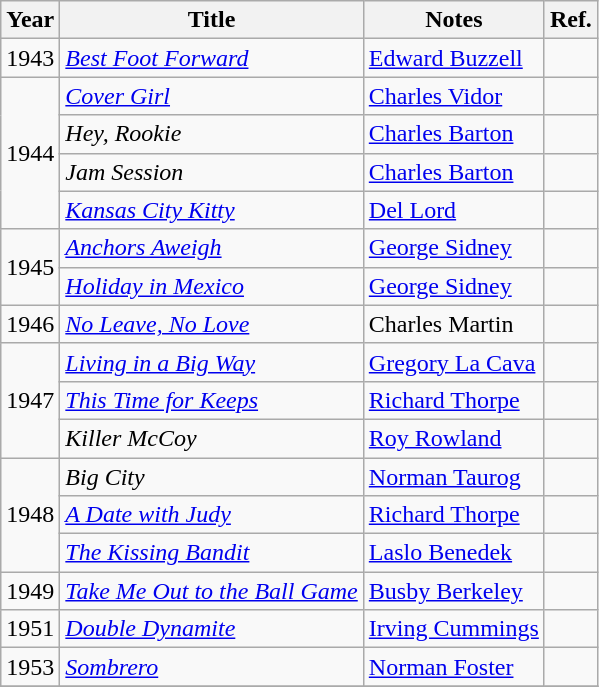<table class="wikitable">
<tr>
<th>Year</th>
<th>Title</th>
<th>Notes</th>
<th scope="col" class="unsortable">Ref.</th>
</tr>
<tr>
<td>1943</td>
<td><em><a href='#'>Best Foot Forward</a></em></td>
<td><a href='#'>Edward Buzzell</a></td>
<td></td>
</tr>
<tr>
<td rowspan="4">1944</td>
<td><em><a href='#'>Cover Girl</a></em></td>
<td><a href='#'>Charles Vidor</a></td>
<td></td>
</tr>
<tr>
<td><em>Hey, Rookie</em></td>
<td><a href='#'>Charles Barton</a></td>
<td></td>
</tr>
<tr>
<td><em>Jam Session</em></td>
<td><a href='#'>Charles Barton</a></td>
<td></td>
</tr>
<tr>
<td><em><a href='#'>Kansas City Kitty</a></em></td>
<td><a href='#'>Del Lord</a></td>
<td></td>
</tr>
<tr>
<td rowspan="2">1945</td>
<td><em><a href='#'>Anchors Aweigh</a></em></td>
<td><a href='#'>George Sidney</a></td>
<td></td>
</tr>
<tr>
<td><em><a href='#'>Holiday in Mexico</a></em></td>
<td><a href='#'>George Sidney</a></td>
<td></td>
</tr>
<tr>
<td>1946</td>
<td><em><a href='#'>No Leave, No Love</a></em></td>
<td>Charles Martin</td>
<td></td>
</tr>
<tr>
<td rowspan="3">1947</td>
<td><em><a href='#'>Living in a Big Way</a></em></td>
<td><a href='#'>Gregory La Cava</a></td>
<td></td>
</tr>
<tr>
<td><em><a href='#'>This Time for Keeps</a></em></td>
<td><a href='#'>Richard Thorpe</a></td>
<td></td>
</tr>
<tr>
<td><em>Killer McCoy</em></td>
<td><a href='#'>Roy Rowland</a></td>
<td></td>
</tr>
<tr>
<td rowspan="3">1948</td>
<td><em>Big City</em></td>
<td><a href='#'>Norman Taurog</a></td>
<td></td>
</tr>
<tr>
<td><em><a href='#'>A Date with Judy</a></em></td>
<td><a href='#'>Richard Thorpe</a></td>
<td></td>
</tr>
<tr>
<td><em><a href='#'>The Kissing Bandit</a></em></td>
<td><a href='#'>Laslo Benedek</a></td>
<td></td>
</tr>
<tr>
<td>1949</td>
<td><em><a href='#'>Take Me Out to the Ball Game</a></em></td>
<td><a href='#'>Busby Berkeley</a></td>
<td></td>
</tr>
<tr>
<td>1951</td>
<td><em><a href='#'>Double Dynamite</a></em></td>
<td><a href='#'>Irving Cummings</a></td>
<td></td>
</tr>
<tr>
<td>1953</td>
<td><em><a href='#'>Sombrero</a></em></td>
<td><a href='#'>Norman Foster</a></td>
<td></td>
</tr>
<tr>
</tr>
</table>
